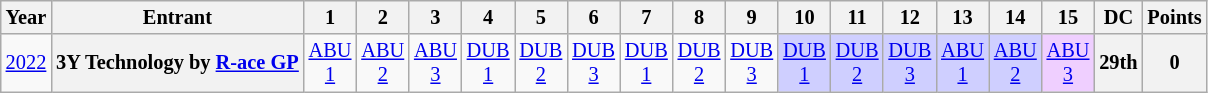<table class="wikitable" style="text-align:center; font-size:85%">
<tr>
<th>Year</th>
<th>Entrant</th>
<th>1</th>
<th>2</th>
<th>3</th>
<th>4</th>
<th>5</th>
<th>6</th>
<th>7</th>
<th>8</th>
<th>9</th>
<th>10</th>
<th>11</th>
<th>12</th>
<th>13</th>
<th>14</th>
<th>15</th>
<th>DC</th>
<th>Points</th>
</tr>
<tr>
<td><a href='#'>2022</a></td>
<th nowrap>3Y Technology by <a href='#'>R-ace GP</a></th>
<td style="background:#;"><a href='#'>ABU<br>1</a></td>
<td style="background:#;"><a href='#'>ABU<br>2</a></td>
<td style="background:#;"><a href='#'>ABU<br>3</a></td>
<td style="background:#;"><a href='#'>DUB<br>1</a></td>
<td style="background:#;"><a href='#'>DUB<br>2</a></td>
<td style="background:#;"><a href='#'>DUB<br>3</a></td>
<td style="background:#;"><a href='#'>DUB<br>1</a></td>
<td style="background:#;"><a href='#'>DUB<br>2</a></td>
<td style="background:#;"><a href='#'>DUB<br>3</a></td>
<td style="background:#CFCFFF;"><a href='#'>DUB<br>1</a><br></td>
<td style="background:#CFCFFF;"><a href='#'>DUB<br>2</a><br></td>
<td style="background:#CFCFFF;"><a href='#'>DUB<br>3</a><br></td>
<td style="background:#CFCFFF;"><a href='#'>ABU<br>1</a><br></td>
<td style="background:#CFCFFF;"><a href='#'>ABU<br>2</a><br></td>
<td style="background:#EFCFFF;"><a href='#'>ABU<br>3</a><br></td>
<th>29th</th>
<th>0</th>
</tr>
</table>
